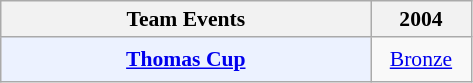<table class="wikitable" style="font-size: 90%; text-align:center">
<tr>
<th width=180>Team Events</th>
<th>2004</th>
</tr>
<tr style="height: 30px;">
<td bgcolor=ECF2FF style="width: 240px;align=left"><strong><a href='#'>Thomas Cup</a></strong></td>
<td style="width: 60px"> <a href='#'>Bronze</a></td>
</tr>
</table>
